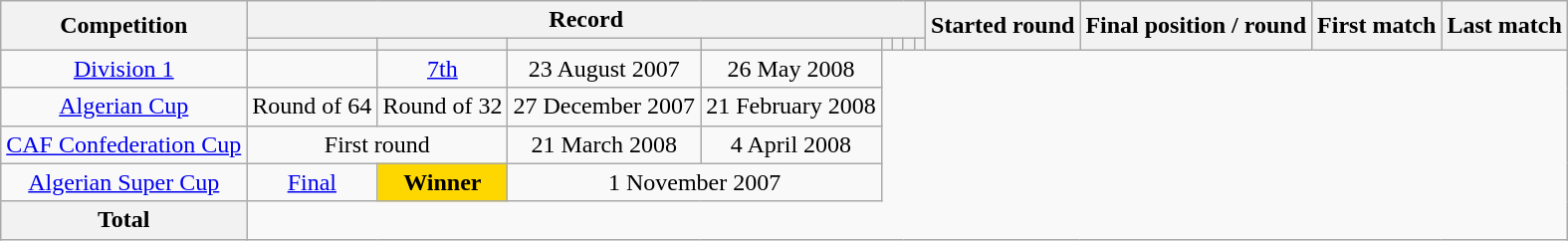<table class="wikitable" style="text-align: center">
<tr>
<th rowspan=2>Competition</th>
<th colspan=8>Record</th>
<th rowspan=2>Started round</th>
<th rowspan=2>Final position / round</th>
<th rowspan=2>First match</th>
<th rowspan=2>Last match</th>
</tr>
<tr>
<th></th>
<th></th>
<th></th>
<th></th>
<th></th>
<th></th>
<th></th>
<th></th>
</tr>
<tr>
<td><a href='#'>Division 1</a><br></td>
<td></td>
<td><a href='#'>7th</a></td>
<td>23 August 2007</td>
<td>26 May 2008</td>
</tr>
<tr>
<td><a href='#'>Algerian Cup</a><br></td>
<td>Round of 64</td>
<td>Round of 32</td>
<td>27 December 2007</td>
<td>21 February 2008</td>
</tr>
<tr>
<td><a href='#'>CAF Confederation Cup</a><br></td>
<td colspan=2>First round</td>
<td>21 March 2008</td>
<td>4 April 2008</td>
</tr>
<tr>
<td><a href='#'>Algerian Super Cup</a><br></td>
<td><a href='#'>Final</a></td>
<td style="background:gold;"><strong>Winner</strong></td>
<td colspan=2>1 November 2007</td>
</tr>
<tr>
<th>Total<br></th>
</tr>
</table>
